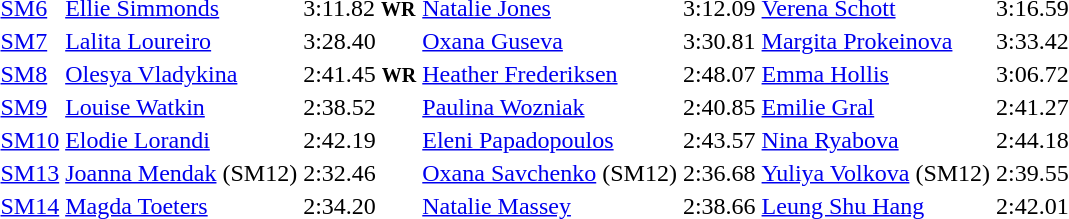<table>
<tr>
<td><a href='#'>SM6</a></td>
<td><a href='#'>Ellie Simmonds</a><br></td>
<td>3:11.82 <small><strong>WR</strong></small></td>
<td><a href='#'>Natalie Jones</a><br></td>
<td>3:12.09</td>
<td><a href='#'>Verena Schott</a><br></td>
<td>3:16.59</td>
</tr>
<tr>
<td><a href='#'>SM7</a></td>
<td><a href='#'>Lalita Loureiro</a><br></td>
<td>3:28.40</td>
<td><a href='#'>Oxana Guseva</a><br></td>
<td>3:30.81</td>
<td><a href='#'>Margita Prokeinova</a><br></td>
<td>3:33.42</td>
</tr>
<tr>
<td><a href='#'>SM8</a></td>
<td><a href='#'>Olesya Vladykina</a><br></td>
<td>2:41.45 <small><strong>WR</strong></small></td>
<td><a href='#'>Heather Frederiksen</a><br></td>
<td>2:48.07</td>
<td><a href='#'>Emma Hollis</a><br></td>
<td>3:06.72</td>
</tr>
<tr>
<td><a href='#'>SM9</a></td>
<td><a href='#'>Louise Watkin</a><br></td>
<td>2:38.52</td>
<td><a href='#'>Paulina Wozniak</a><br></td>
<td>2:40.85</td>
<td><a href='#'>Emilie Gral</a><br></td>
<td>2:41.27</td>
</tr>
<tr>
<td><a href='#'>SM10</a></td>
<td><a href='#'>Elodie Lorandi</a><br></td>
<td>2:42.19</td>
<td><a href='#'>Eleni Papadopoulos</a><br></td>
<td>2:43.57</td>
<td><a href='#'>Nina Ryabova</a><br></td>
<td>2:44.18</td>
</tr>
<tr>
<td><a href='#'>SM13</a></td>
<td><a href='#'>Joanna Mendak</a> (SM12)<br></td>
<td>2:32.46</td>
<td><a href='#'>Oxana Savchenko</a> (SM12)<br></td>
<td>2:36.68</td>
<td><a href='#'>Yuliya Volkova</a> (SM12)<br></td>
<td>2:39.55</td>
</tr>
<tr>
<td><a href='#'>SM14</a></td>
<td><a href='#'>Magda Toeters</a><br></td>
<td>2:34.20</td>
<td><a href='#'>Natalie Massey</a><br></td>
<td>2:38.66</td>
<td><a href='#'>Leung Shu Hang</a><br></td>
<td>2:42.01</td>
</tr>
</table>
